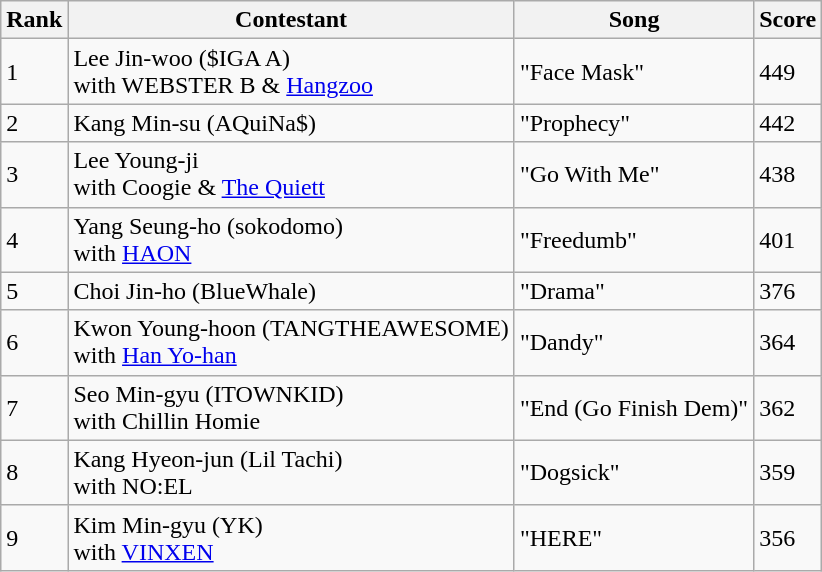<table class="wikitable mw-collapsible">
<tr>
<th>Rank</th>
<th>Contestant</th>
<th>Song</th>
<th>Score</th>
</tr>
<tr>
<td>1</td>
<td>Lee Jin-woo ($IGA A)<br>with WEBSTER B & <a href='#'>Hangzoo</a></td>
<td>"Face Mask"</td>
<td>449</td>
</tr>
<tr>
<td>2</td>
<td>Kang Min-su (AQuiNa$)</td>
<td>"Prophecy"</td>
<td>442</td>
</tr>
<tr>
<td>3</td>
<td>Lee Young-ji<br>with Coogie & <a href='#'>The Quiett</a></td>
<td>"Go With Me"</td>
<td>438</td>
</tr>
<tr>
<td>4</td>
<td>Yang Seung-ho (sokodomo)<br>with <a href='#'>HAON</a></td>
<td>"Freedumb"</td>
<td>401</td>
</tr>
<tr>
<td>5</td>
<td>Choi Jin-ho (BlueWhale)</td>
<td>"Drama"</td>
<td>376</td>
</tr>
<tr>
<td>6</td>
<td>Kwon Young-hoon (TANGTHEAWESOME)<br>with <a href='#'>Han Yo-han</a></td>
<td>"Dandy"</td>
<td>364</td>
</tr>
<tr>
<td>7</td>
<td>Seo Min-gyu (ITOWNKID)<br>with Chillin Homie</td>
<td>"End (Go Finish Dem)"</td>
<td>362</td>
</tr>
<tr>
<td>8</td>
<td>Kang Hyeon-jun (Lil Tachi)<br>with NO:EL</td>
<td>"Dogsick"</td>
<td>359</td>
</tr>
<tr>
<td>9</td>
<td>Kim Min-gyu (YK)<br>with <a href='#'>VINXEN</a></td>
<td>"HERE"</td>
<td>356</td>
</tr>
</table>
